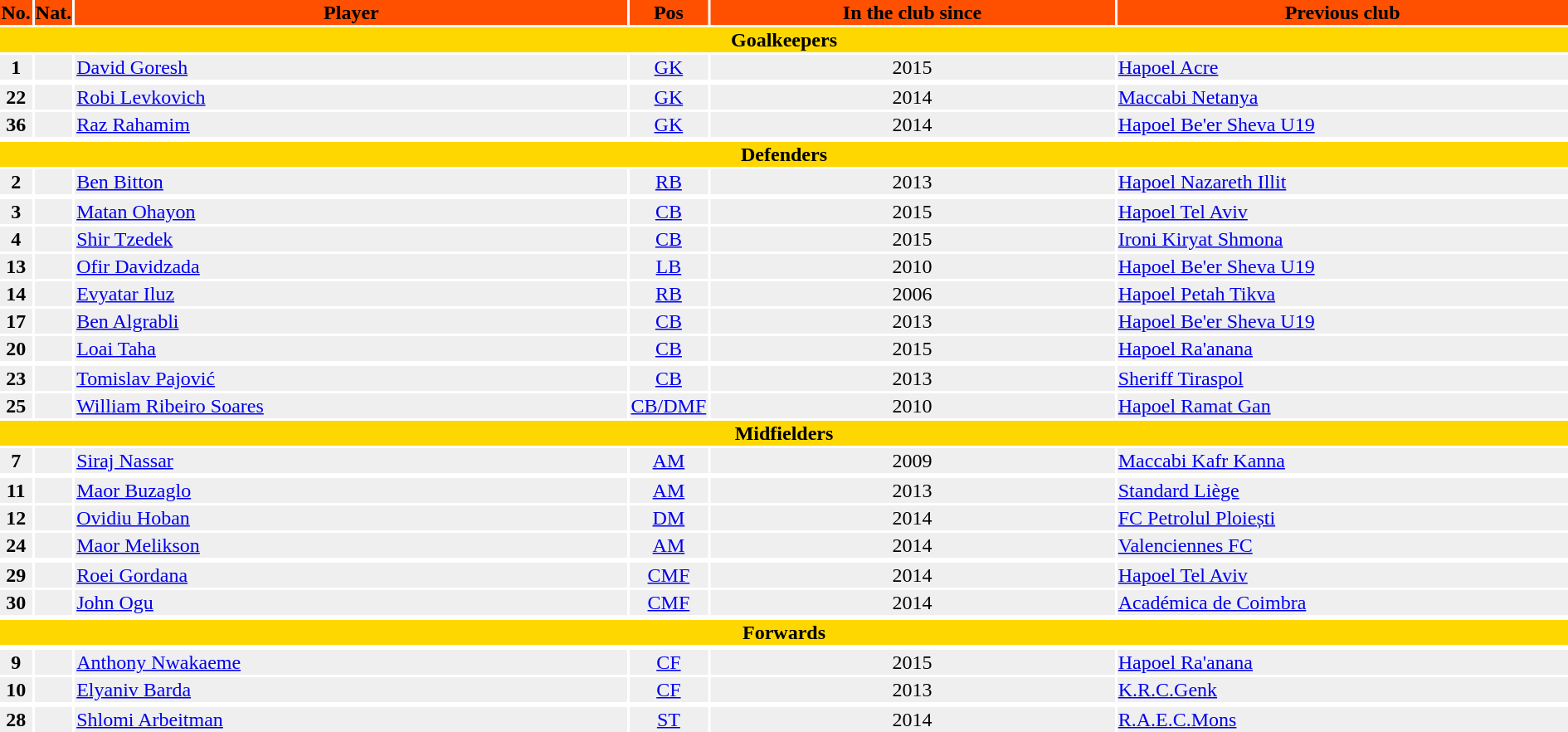<table>
<tr bgcolor=#FF50>
<th width=2%>No.</th>
<th width=2%>Nat.</th>
<th !width=18%>Player</th>
<th width=2%>Pos</th>
<th width=26%>In the club since</th>
<th width=29%>Previous club</th>
</tr>
<tr>
<th colspan=6 bgcolor=gold>Goalkeepers</th>
</tr>
<tr bgcolor=#EFEFEF>
<td align=center><strong>1</strong></td>
<td align=center></td>
<td><a href='#'>David Goresh</a></td>
<td align=center><a href='#'>GK</a></td>
<td align=center>2015</td>
<td> <a href='#'>Hapoel Acre</a></td>
</tr>
<tr bgcolor=#EFEFEF>
</tr>
<tr bgcolor=#EFEFEF>
<td align=center><strong>22</strong></td>
<td align=center></td>
<td><a href='#'>Robi Levkovich</a></td>
<td align=center><a href='#'>GK</a></td>
<td align=center>2014</td>
<td> <a href='#'>Maccabi Netanya</a></td>
</tr>
<tr bgcolor=#EFEFEF>
<td align=center><strong>36</strong></td>
<td align=center></td>
<td><a href='#'>Raz Rahamim</a></td>
<td align=center><a href='#'>GK</a></td>
<td align=center>2014</td>
<td> <a href='#'>Hapoel Be'er Sheva U19</a></td>
</tr>
<tr bgcolor=#EFEFEF>
</tr>
<tr>
<th colspan=6 bgcolor=gold>Defenders</th>
</tr>
<tr bgcolor=#EFEFEF>
<td align=center><strong>2</strong></td>
<td align=center></td>
<td><a href='#'>Ben Bitton</a></td>
<td align=center><a href='#'>RB</a></td>
<td align=center>2013</td>
<td> <a href='#'>Hapoel Nazareth Illit</a></td>
</tr>
<tr bgcolor=#EFEFEF>
</tr>
<tr bgcolor=#EFEFEF>
<td align=center><strong>3</strong></td>
<td align=center></td>
<td><a href='#'>Matan Ohayon</a></td>
<td align=center><a href='#'>CB</a></td>
<td align=center>2015</td>
<td> <a href='#'>Hapoel Tel Aviv</a></td>
</tr>
<tr bgcolor=#EFEFEF>
<td align=center><strong>4</strong></td>
<td align=center></td>
<td><a href='#'>Shir Tzedek</a></td>
<td align=center><a href='#'>CB</a></td>
<td align=center>2015</td>
<td> <a href='#'>Ironi Kiryat Shmona</a></td>
</tr>
<tr bgcolor=#EFEFEF>
<td align=center><strong>13</strong></td>
<td align=center></td>
<td><a href='#'>Ofir Davidzada</a></td>
<td align=center><a href='#'>LB</a></td>
<td align=center>2010</td>
<td> <a href='#'>Hapoel Be'er Sheva U19</a></td>
</tr>
<tr bgcolor=#EFEFEF>
<td align=center><strong>14</strong></td>
<td align=center></td>
<td><a href='#'>Evyatar Iluz</a></td>
<td align=center><a href='#'>RB</a></td>
<td align=center>2006</td>
<td> <a href='#'>Hapoel Petah Tikva</a></td>
</tr>
<tr bgcolor=#EFEFEF>
<td align=center><strong>17</strong></td>
<td align=center></td>
<td><a href='#'>Ben Algrabli</a></td>
<td align=center><a href='#'>CB</a></td>
<td align=center>2013</td>
<td> <a href='#'>Hapoel Be'er Sheva U19</a></td>
</tr>
<tr bgcolor=#EFEFEF>
<td align=center><strong>20</strong></td>
<td align=center></td>
<td><a href='#'>Loai Taha</a></td>
<td align=center><a href='#'>CB</a></td>
<td align=center>2015</td>
<td> <a href='#'>Hapoel Ra'anana</a></td>
</tr>
<tr bgcolor=#EFEFEF>
</tr>
<tr bgcolor=#EFEFEF>
<td align=center><strong>23</strong></td>
<td align=center></td>
<td><a href='#'>Tomislav Pajović</a></td>
<td align=center><a href='#'>CB</a></td>
<td align=center>2013</td>
<td> <a href='#'>Sheriff Tiraspol</a></td>
</tr>
<tr bgcolor=#EFEFEF>
<td align=center><strong>25</strong></td>
<td align=center></td>
<td><a href='#'>William Ribeiro Soares</a></td>
<td align=center><a href='#'>CB/DMF</a></td>
<td align=center>2010</td>
<td> <a href='#'>Hapoel Ramat Gan</a></td>
</tr>
<tr bgcolor=#EFEFEF>
<th colspan=6 bgcolor=gold>Midfielders</th>
</tr>
<tr bgcolor=#EFEFEF>
<td align=center><strong>7</strong></td>
<td align=center></td>
<td><a href='#'>Siraj Nassar</a></td>
<td align=center><a href='#'>AM</a></td>
<td align=center>2009</td>
<td> <a href='#'>Maccabi Kafr Kanna</a></td>
</tr>
<tr bgcolor=#EFEFEF>
</tr>
<tr bgcolor=#EFEFEF>
<td align=center><strong>11</strong></td>
<td align=center></td>
<td><a href='#'>Maor Buzaglo</a></td>
<td align=center><a href='#'>AM</a></td>
<td align=center>2013</td>
<td> <a href='#'>Standard Liège</a></td>
</tr>
<tr bgcolor=#EFEFEF>
<td align=center><strong>12</strong></td>
<td align=center></td>
<td><a href='#'>Ovidiu Hoban</a></td>
<td align=center><a href='#'>DM</a></td>
<td align=center>2014</td>
<td> <a href='#'>FC Petrolul Ploiești</a></td>
</tr>
<tr bgcolor=#EFEFEF>
<td align=center><strong>24</strong></td>
<td align=center></td>
<td><a href='#'>Maor Melikson</a></td>
<td align=center><a href='#'>AM</a></td>
<td align=center>2014</td>
<td> <a href='#'>Valenciennes FC</a></td>
</tr>
<tr bgcolor=#EFEFEF>
</tr>
<tr bgcolor=#EFEFEF>
<td align=center><strong>29</strong></td>
<td align=center></td>
<td><a href='#'>Roei Gordana</a></td>
<td align=center><a href='#'>CMF</a></td>
<td align=center>2014</td>
<td> <a href='#'>Hapoel Tel Aviv</a></td>
</tr>
<tr bgcolor=#EFEFEF>
<td align=center><strong>30</strong></td>
<td align=center></td>
<td><a href='#'>John Ogu</a></td>
<td align=center><a href='#'>CMF</a></td>
<td align=center>2014</td>
<td> <a href='#'>Académica de Coimbra</a></td>
</tr>
<tr bgcolor=#EFEFEF>
</tr>
<tr>
<th colspan=9 bgcolor=gold>Forwards</th>
</tr>
<tr bgcolor=#EFEFEF>
</tr>
<tr bgcolor=#EFEFEF>
<td align=center><strong>9</strong></td>
<td align=center></td>
<td><a href='#'>Anthony Nwakaeme</a></td>
<td align=center><a href='#'>CF</a></td>
<td align=center>2015</td>
<td> <a href='#'>Hapoel Ra'anana</a></td>
</tr>
<tr bgcolor=#EFEFEF>
<td align=center><strong>10</strong></td>
<td align=center></td>
<td><a href='#'>Elyaniv Barda</a></td>
<td align=center><a href='#'>CF</a></td>
<td align=center>2013</td>
<td> <a href='#'>K.R.C.Genk</a></td>
</tr>
<tr bgcolor=#EFEFEF>
</tr>
<tr bgcolor=#EFEFEF>
<td align=center><strong>28</strong></td>
<td align=center></td>
<td><a href='#'>Shlomi Arbeitman</a></td>
<td align=center><a href='#'>ST</a></td>
<td align=center>2014</td>
<td> <a href='#'>R.A.E.C.Mons</a></td>
</tr>
<tr bgcolor=#EFEFEF>
</tr>
</table>
